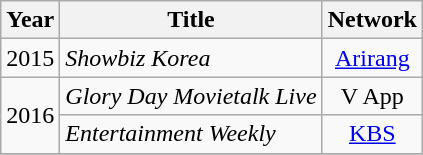<table class="wikitable">
<tr>
<th>Year</th>
<th>Title</th>
<th>Network</th>
</tr>
<tr>
<td style="text-align:center;">2015</td>
<td><em>Showbiz Korea</em></td>
<td style="text-align:center;"><a href='#'>Arirang</a></td>
</tr>
<tr>
<td rowspan="2" style="text-align:center;">2016</td>
<td><em>Glory Day Movietalk Live</em></td>
<td style="text-align:center;">V App</td>
</tr>
<tr>
<td><em>Entertainment Weekly</em></td>
<td style="text-align:center;"><a href='#'>KBS</a></td>
</tr>
<tr>
</tr>
</table>
